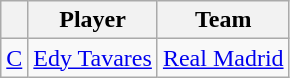<table class="wikitable">
<tr>
<th style="text-align:center;"></th>
<th style="text-align:center;">Player</th>
<th style="text-align:center;">Team</th>
</tr>
<tr>
<td style="text-align:center;"><a href='#'>C</a></td>
<td> <a href='#'>Edy Tavares</a></td>
<td><a href='#'>Real Madrid</a></td>
</tr>
</table>
